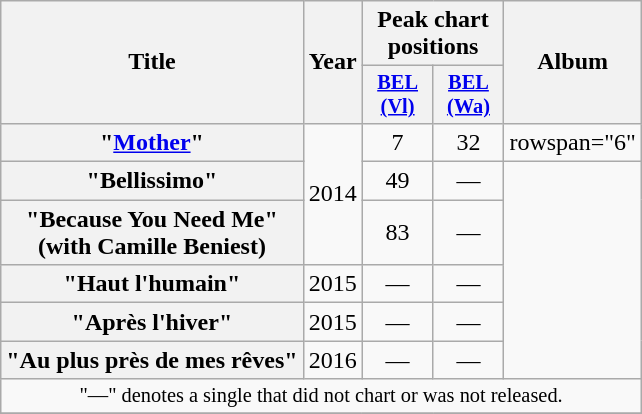<table class="wikitable plainrowheaders" style="text-align:center;">
<tr>
<th scope="col" rowspan="2">Title</th>
<th scope="col" rowspan="2">Year</th>
<th scope="col" colspan="2">Peak chart positions</th>
<th scope="col" rowspan="2">Album</th>
</tr>
<tr>
<th scope="col" style="width:3em;font-size:85%;"><a href='#'>BEL (Vl)</a><br></th>
<th scope="col" style="width:3em;font-size:85%;"><a href='#'>BEL (Wa)</a><br></th>
</tr>
<tr>
<th scope="row">"<a href='#'>Mother</a>"</th>
<td rowspan="3">2014</td>
<td>7</td>
<td>32</td>
<td>rowspan="6" </td>
</tr>
<tr>
<th scope="row">"Bellissimo"</th>
<td>49</td>
<td>—</td>
</tr>
<tr>
<th scope="row">"Because You Need Me"<br><span>(with Camille Beniest)</span></th>
<td>83</td>
<td>—</td>
</tr>
<tr>
<th scope="row">"Haut l'humain"</th>
<td>2015</td>
<td>—</td>
<td>—</td>
</tr>
<tr>
<th scope="row">"Après l'hiver"</th>
<td>2015</td>
<td>—</td>
<td>—</td>
</tr>
<tr>
<th scope="row">"Au plus près de mes rêves"</th>
<td>2016</td>
<td>—</td>
<td>—</td>
</tr>
<tr>
<td colspan="18" style="font-size:85%">"—" denotes a single that did not chart or was not released.</td>
</tr>
<tr>
</tr>
</table>
